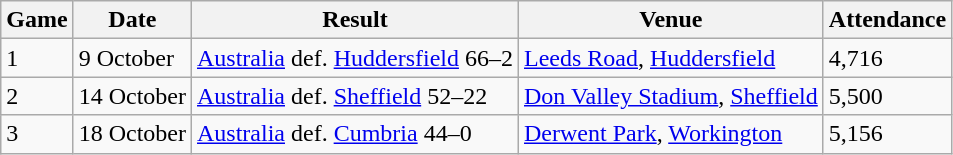<table class="wikitable">
<tr>
<th>Game</th>
<th>Date</th>
<th>Result</th>
<th>Venue</th>
<th>Attendance</th>
</tr>
<tr>
<td>1</td>
<td>9 October</td>
<td> <a href='#'>Australia</a> def.  <a href='#'>Huddersfield</a> 66–2</td>
<td><a href='#'>Leeds Road</a>, <a href='#'>Huddersfield</a></td>
<td>4,716</td>
</tr>
<tr>
<td>2</td>
<td>14 October</td>
<td> <a href='#'>Australia</a> def.  <a href='#'>Sheffield</a> 52–22</td>
<td><a href='#'>Don Valley Stadium</a>, <a href='#'>Sheffield</a></td>
<td>5,500</td>
</tr>
<tr>
<td>3</td>
<td>18 October</td>
<td> <a href='#'>Australia</a> def.  <a href='#'>Cumbria</a> 44–0</td>
<td><a href='#'>Derwent Park</a>, <a href='#'>Workington</a></td>
<td>5,156</td>
</tr>
</table>
